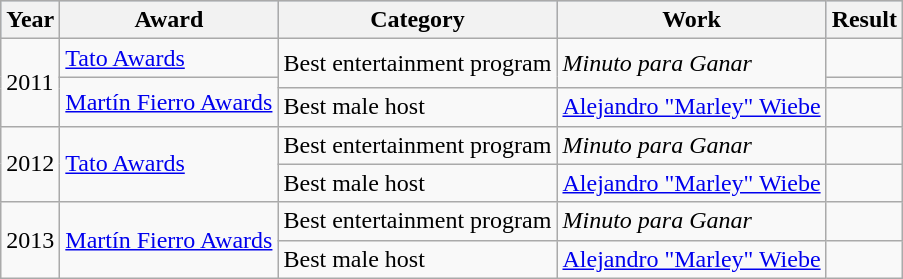<table class="wikitable">
<tr style="background:#b0c4de; text-align:center;">
<th>Year</th>
<th>Award</th>
<th>Category</th>
<th>Work</th>
<th>Result</th>
</tr>
<tr>
<td rowspan="3">2011</td>
<td><a href='#'>Tato Awards</a></td>
<td rowspan="2">Best entertainment program</td>
<td rowspan="2"><em>Minuto para Ganar</em></td>
<td></td>
</tr>
<tr>
<td rowspan="2"><a href='#'>Martín Fierro Awards</a></td>
<td></td>
</tr>
<tr>
<td>Best male host</td>
<td><a href='#'>Alejandro "Marley" Wiebe</a></td>
<td></td>
</tr>
<tr>
<td rowspan="2">2012</td>
<td rowspan="2"><a href='#'>Tato Awards</a></td>
<td>Best entertainment program</td>
<td><em>Minuto para Ganar</em></td>
<td></td>
</tr>
<tr>
<td>Best male host</td>
<td><a href='#'>Alejandro "Marley" Wiebe</a></td>
<td></td>
</tr>
<tr>
<td rowspan="2">2013</td>
<td rowspan="2"><a href='#'>Martín Fierro Awards</a></td>
<td>Best entertainment program</td>
<td><em>Minuto para Ganar</em></td>
<td></td>
</tr>
<tr>
<td>Best male host</td>
<td><a href='#'>Alejandro "Marley" Wiebe</a></td>
<td></td>
</tr>
</table>
